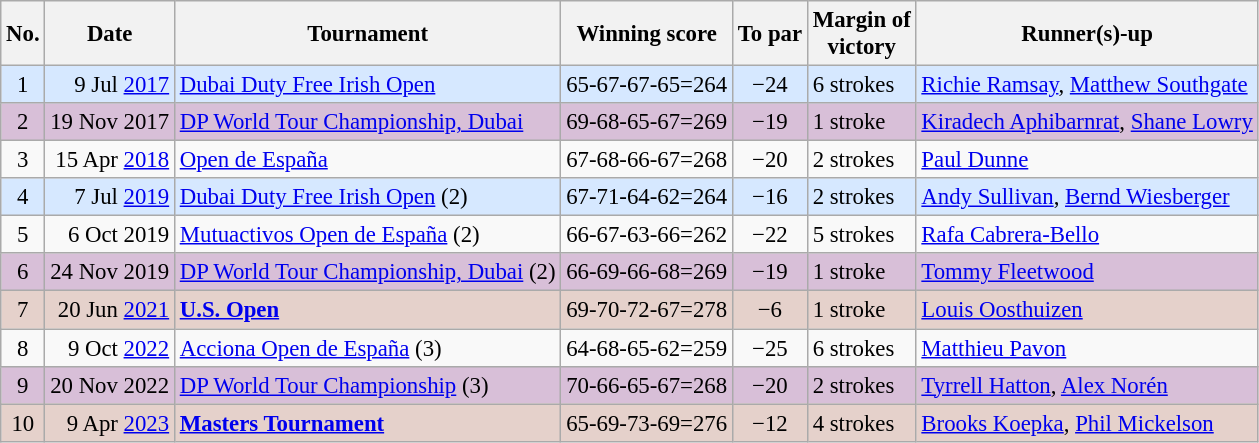<table class="wikitable" style="font-size:95%;">
<tr>
<th>No.</th>
<th>Date</th>
<th>Tournament</th>
<th>Winning score</th>
<th>To par</th>
<th>Margin of<br>victory</th>
<th>Runner(s)-up</th>
</tr>
<tr style="background:#D6E8FF;">
<td align=center>1</td>
<td align=right>9 Jul <a href='#'>2017</a></td>
<td><a href='#'>Dubai Duty Free Irish Open</a></td>
<td align=right>65-67-67-65=264</td>
<td align=center>−24</td>
<td>6 strokes</td>
<td> <a href='#'>Richie Ramsay</a>,  <a href='#'>Matthew Southgate</a></td>
</tr>
<tr style="background:thistle;">
<td align=center>2</td>
<td align=right>19 Nov 2017</td>
<td><a href='#'>DP World Tour Championship, Dubai</a></td>
<td align=right>69-68-65-67=269</td>
<td align=center>−19</td>
<td>1 stroke</td>
<td> <a href='#'>Kiradech Aphibarnrat</a>,  <a href='#'>Shane Lowry</a></td>
</tr>
<tr>
<td align=center>3</td>
<td align=right>15 Apr <a href='#'>2018</a></td>
<td><a href='#'>Open de España</a></td>
<td align=right>67-68-66-67=268</td>
<td align=center>−20</td>
<td>2 strokes</td>
<td> <a href='#'>Paul Dunne</a></td>
</tr>
<tr style="background:#D6E8FF;">
<td align=center>4</td>
<td align=right>7 Jul <a href='#'>2019</a></td>
<td><a href='#'>Dubai Duty Free Irish Open</a> (2)</td>
<td align=right>67-71-64-62=264</td>
<td align=center>−16</td>
<td>2 strokes</td>
<td> <a href='#'>Andy Sullivan</a>,  <a href='#'>Bernd Wiesberger</a></td>
</tr>
<tr>
<td align=center>5</td>
<td align=right>6 Oct 2019</td>
<td><a href='#'>Mutuactivos Open de España</a> (2)</td>
<td align=right>66-67-63-66=262</td>
<td align=center>−22</td>
<td>5 strokes</td>
<td> <a href='#'>Rafa Cabrera-Bello</a></td>
</tr>
<tr style="background:thistle;">
<td align=center>6</td>
<td align=right>24 Nov 2019</td>
<td><a href='#'>DP World Tour Championship, Dubai</a> (2)</td>
<td align=right>66-69-66-68=269</td>
<td align=center>−19</td>
<td>1 stroke</td>
<td> <a href='#'>Tommy Fleetwood</a></td>
</tr>
<tr style="background:#e5d1cb;">
<td align=center>7</td>
<td align=right>20 Jun <a href='#'>2021</a></td>
<td><strong><a href='#'>U.S. Open</a></strong></td>
<td align=right>69-70-72-67=278</td>
<td align=center>−6</td>
<td>1 stroke</td>
<td> <a href='#'>Louis Oosthuizen</a></td>
</tr>
<tr>
<td align=center>8</td>
<td align=right>9 Oct <a href='#'>2022</a></td>
<td><a href='#'>Acciona Open de España</a> (3)</td>
<td align=right>64-68-65-62=259</td>
<td align=center>−25</td>
<td>6 strokes</td>
<td> <a href='#'>Matthieu Pavon</a></td>
</tr>
<tr style="background:thistle;">
<td align=center>9</td>
<td align=right>20 Nov 2022</td>
<td><a href='#'>DP World Tour Championship</a> (3)</td>
<td align=right>70-66-65-67=268</td>
<td align=center>−20</td>
<td>2 strokes</td>
<td> <a href='#'>Tyrrell Hatton</a>,  <a href='#'>Alex Norén</a></td>
</tr>
<tr style="background:#e5d1cb;">
<td align=center>10</td>
<td align=right>9 Apr <a href='#'>2023</a></td>
<td><strong><a href='#'>Masters Tournament</a></strong></td>
<td align=right>65-69-73-69=276</td>
<td align=center>−12</td>
<td>4 strokes</td>
<td> <a href='#'>Brooks Koepka</a>,  <a href='#'>Phil Mickelson</a></td>
</tr>
</table>
